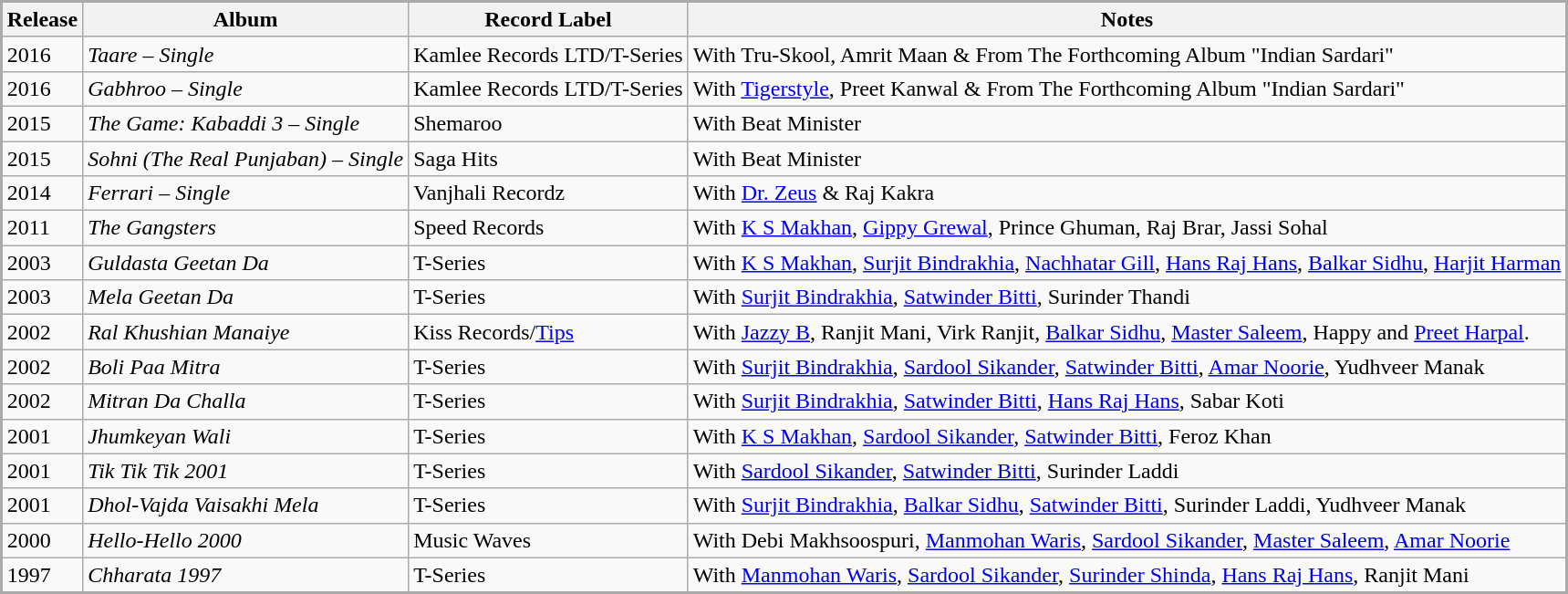<table class="wikitable sortable" style="margin: 1em 1em 1em 0; background: #f9f9f9; border: 2px #aaa solid; border-collapse: collapse; font-size: 100%;" cellspacing="2" cellpadding="3" border="3">
<tr bgcolor="#AACCDD" align="left">
<th>Release</th>
<th>Album</th>
<th>Record Label</th>
<th>Notes</th>
</tr>
<tr>
<td>2016</td>
<td><em>Taare – Single</em></td>
<td>Kamlee Records LTD/T-Series</td>
<td>With Tru-Skool, Amrit Maan & From The Forthcoming Album "Indian Sardari"</td>
</tr>
<tr>
<td>2016</td>
<td><em>Gabhroo – Single</em></td>
<td>Kamlee Records LTD/T-Series</td>
<td>With <a href='#'>Tigerstyle</a>, Preet Kanwal & From The Forthcoming Album "Indian Sardari"</td>
</tr>
<tr>
<td>2015</td>
<td><em>The Game: Kabaddi 3 – Single</em></td>
<td>Shemaroo</td>
<td>With Beat Minister</td>
</tr>
<tr>
<td>2015</td>
<td><em>Sohni (The Real Punjaban) – Single</em></td>
<td>Saga Hits</td>
<td>With Beat Minister</td>
</tr>
<tr>
<td>2014</td>
<td><em>Ferrari – Single</em></td>
<td>Vanjhali Recordz</td>
<td>With <a href='#'>Dr. Zeus</a> & Raj Kakra</td>
</tr>
<tr>
<td>2011</td>
<td><em>The Gangsters</em></td>
<td>Speed Records</td>
<td>With <a href='#'>K S Makhan</a>, <a href='#'>Gippy Grewal</a>, Prince Ghuman, Raj Brar, Jassi Sohal</td>
</tr>
<tr>
<td>2003</td>
<td><em>Guldasta Geetan Da</em></td>
<td>T-Series</td>
<td>With <a href='#'>K S Makhan</a>, <a href='#'>Surjit Bindrakhia</a>, <a href='#'>Nachhatar Gill</a>, <a href='#'>Hans Raj Hans</a>, <a href='#'>Balkar Sidhu</a>, <a href='#'>Harjit Harman</a></td>
</tr>
<tr>
<td>2003</td>
<td><em>Mela Geetan Da</em></td>
<td>T-Series</td>
<td>With <a href='#'>Surjit Bindrakhia</a>, <a href='#'>Satwinder Bitti</a>, Surinder Thandi</td>
</tr>
<tr>
<td>2002</td>
<td><em>Ral Khushian Manaiye</em></td>
<td>Kiss Records/<a href='#'>Tips</a></td>
<td>With <a href='#'>Jazzy B</a>, Ranjit Mani, Virk Ranjit, <a href='#'>Balkar Sidhu</a>, <a href='#'>Master Saleem</a>, Happy and <a href='#'>Preet Harpal</a>.</td>
</tr>
<tr>
<td>2002</td>
<td><em>Boli Paa Mitra</em></td>
<td>T-Series</td>
<td>With <a href='#'>Surjit Bindrakhia</a>, <a href='#'>Sardool Sikander</a>, <a href='#'>Satwinder Bitti</a>, <a href='#'>Amar Noorie</a>, Yudhveer Manak</td>
</tr>
<tr>
<td>2002</td>
<td><em>Mitran Da Challa</em></td>
<td>T-Series</td>
<td>With <a href='#'>Surjit Bindrakhia</a>, <a href='#'>Satwinder Bitti</a>, <a href='#'>Hans Raj Hans</a>, Sabar Koti</td>
</tr>
<tr>
<td>2001</td>
<td><em>Jhumkeyan Wali</em></td>
<td>T-Series</td>
<td>With <a href='#'>K S Makhan</a>, <a href='#'>Sardool Sikander</a>, <a href='#'>Satwinder Bitti</a>, Feroz Khan</td>
</tr>
<tr>
<td>2001</td>
<td><em>Tik Tik Tik 2001</em></td>
<td>T-Series</td>
<td>With <a href='#'>Sardool Sikander</a>, <a href='#'>Satwinder Bitti</a>, Surinder Laddi</td>
</tr>
<tr>
<td>2001</td>
<td><em>Dhol-Vajda Vaisakhi Mela</em></td>
<td>T-Series</td>
<td>With <a href='#'>Surjit Bindrakhia</a>, <a href='#'>Balkar Sidhu</a>, <a href='#'>Satwinder Bitti</a>, Surinder Laddi, Yudhveer Manak</td>
</tr>
<tr>
<td>2000</td>
<td><em>Hello-Hello 2000</em></td>
<td>Music Waves</td>
<td>With Debi Makhsoospuri, <a href='#'>Manmohan Waris</a>, <a href='#'>Sardool Sikander</a>, <a href='#'>Master Saleem</a>, <a href='#'>Amar Noorie</a></td>
</tr>
<tr>
<td>1997</td>
<td><em>Chharata 1997</em></td>
<td>T-Series</td>
<td>With <a href='#'>Manmohan Waris</a>, <a href='#'>Sardool Sikander</a>, <a href='#'>Surinder Shinda</a>, <a href='#'>Hans Raj Hans</a>, Ranjit Mani</td>
</tr>
</table>
